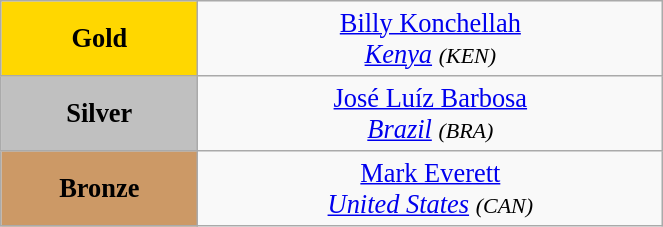<table class="wikitable" style=" text-align:center; font-size:110%;" width="35%">
<tr>
<td bgcolor="gold"><strong>Gold</strong></td>
<td> <a href='#'>Billy Konchellah</a><br><em><a href='#'>Kenya</a> <small>(KEN)</small></em></td>
</tr>
<tr>
<td bgcolor="silver"><strong>Silver</strong></td>
<td> <a href='#'>José Luíz Barbosa</a><br><em><a href='#'>Brazil</a> <small>(BRA)</small></em></td>
</tr>
<tr>
<td bgcolor="CC9966"><strong>Bronze</strong></td>
<td> <a href='#'>Mark Everett</a><br><em><a href='#'>United States</a> <small>(CAN)</small></em></td>
</tr>
</table>
